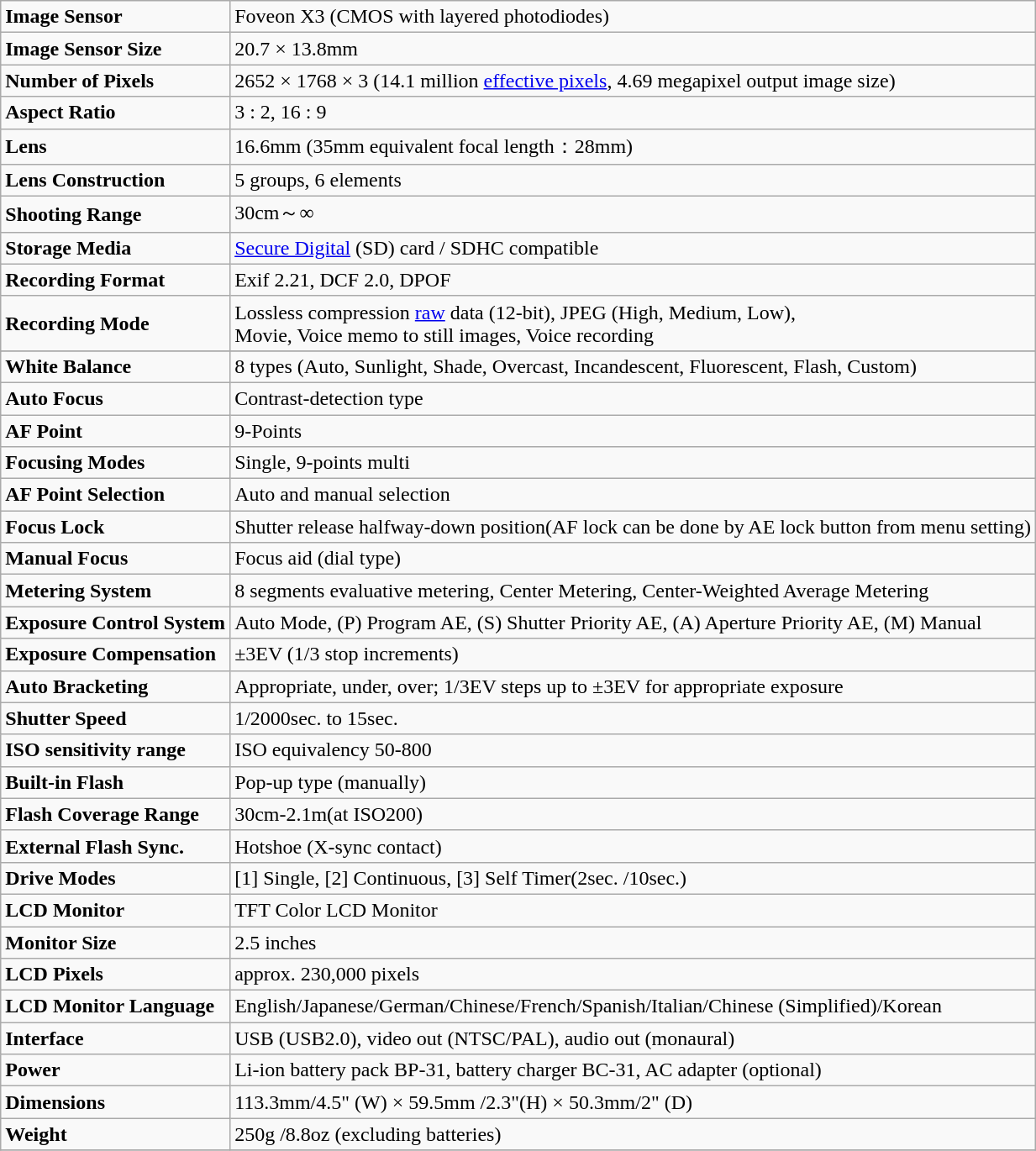<table class="wikitable">
<tr>
<td><strong>Image Sensor</strong></td>
<td>Foveon X3 (CMOS with layered photodiodes)</td>
</tr>
<tr>
<td><strong>Image Sensor Size</strong></td>
<td>20.7 × 13.8mm</td>
</tr>
<tr>
<td><strong>Number of Pixels</strong></td>
<td>2652 × 1768 × 3 (14.1 million <a href='#'>effective pixels</a>, 4.69 megapixel output image size)</td>
</tr>
<tr>
<td><strong>Aspect Ratio</strong></td>
<td>3 : 2, 16 : 9</td>
</tr>
<tr>
<td><strong>Lens</strong></td>
<td>16.6mm   (35mm equivalent focal length：28mm)</td>
</tr>
<tr>
<td><strong>Lens Construction</strong></td>
<td>5 groups, 6 elements</td>
</tr>
<tr>
<td><strong>Shooting Range</strong></td>
<td>30cm～∞</td>
</tr>
<tr>
<td><strong>Storage Media</strong></td>
<td><a href='#'>Secure Digital</a> (SD) card / SDHC compatible</td>
</tr>
<tr>
<td><strong>Recording Format</strong></td>
<td>Exif 2.21, DCF 2.0, DPOF</td>
</tr>
<tr>
<td><strong>Recording Mode</strong></td>
<td>Lossless compression <a href='#'>raw</a> data (12-bit), JPEG (High, Medium, Low),<br>Movie, Voice memo to still images, Voice recording</td>
</tr>
<tr>
</tr>
<tr>
<td><strong>White Balance</strong></td>
<td>8 types (Auto, Sunlight, Shade, Overcast, Incandescent, Fluorescent, Flash, Custom)</td>
</tr>
<tr>
<td><strong>Auto Focus</strong></td>
<td>Contrast-detection type</td>
</tr>
<tr>
<td><strong>AF Point</strong></td>
<td>9-Points</td>
</tr>
<tr>
<td><strong>Focusing Modes</strong></td>
<td>Single, 9-points multi</td>
</tr>
<tr>
<td><strong>AF Point Selection</strong></td>
<td>Auto and manual selection</td>
</tr>
<tr>
<td><strong>Focus Lock</strong></td>
<td>Shutter release halfway-down position(AF lock can be done by AE lock button from menu setting)</td>
</tr>
<tr>
<td><strong>Manual Focus</strong></td>
<td>Focus aid (dial type)</td>
</tr>
<tr>
<td><strong>Metering System</strong></td>
<td>8 segments evaluative metering, Center Metering, Center-Weighted Average Metering</td>
</tr>
<tr>
<td><strong>Exposure Control System</strong></td>
<td>Auto Mode, (P) Program AE, (S) Shutter Priority AE, (A) Aperture Priority AE, (M) Manual</td>
</tr>
<tr>
<td><strong>Exposure Compensation</strong></td>
<td>±3EV (1/3 stop increments)</td>
</tr>
<tr>
<td><strong>Auto Bracketing</strong></td>
<td>Appropriate, under, over; 1/3EV steps up to ±3EV for appropriate exposure</td>
</tr>
<tr>
<td><strong>Shutter Speed</strong></td>
<td>1/2000sec. to 15sec.</td>
</tr>
<tr>
<td><strong>ISO sensitivity range</strong></td>
<td>ISO equivalency 50-800</td>
</tr>
<tr>
<td><strong>Built-in Flash</strong></td>
<td>Pop-up type (manually)</td>
</tr>
<tr>
<td><strong>Flash Coverage Range</strong></td>
<td>30cm-2.1m(at ISO200)</td>
</tr>
<tr>
<td><strong>External Flash Sync.</strong></td>
<td>Hotshoe (X-sync contact)</td>
</tr>
<tr>
<td><strong>Drive Modes</strong></td>
<td>[1] Single, [2] Continuous, [3] Self Timer(2sec. /10sec.)</td>
</tr>
<tr>
<td><strong>LCD Monitor</strong></td>
<td>TFT Color LCD Monitor</td>
</tr>
<tr>
<td><strong>Monitor Size</strong></td>
<td>2.5 inches</td>
</tr>
<tr>
<td><strong>LCD Pixels</strong></td>
<td>approx. 230,000 pixels</td>
</tr>
<tr>
<td><strong>LCD Monitor Language</strong></td>
<td>English/Japanese/German/Chinese/French/Spanish/Italian/Chinese (Simplified)/Korean</td>
</tr>
<tr>
<td><strong>Interface</strong></td>
<td>USB (USB2.0), video out (NTSC/PAL), audio out (monaural)</td>
</tr>
<tr>
<td><strong>Power</strong></td>
<td>Li-ion battery pack BP-31, battery charger BC-31, AC adapter (optional)</td>
</tr>
<tr>
<td><strong>Dimensions</strong></td>
<td>113.3mm/4.5" (W) × 59.5mm /2.3"(H) × 50.3mm/2" (D)</td>
</tr>
<tr>
<td><strong>Weight</strong></td>
<td>250g /8.8oz (excluding batteries)</td>
</tr>
<tr>
</tr>
</table>
